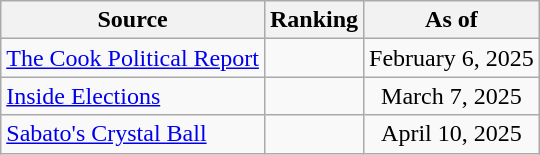<table class="wikitable" style="text-align:center">
<tr>
<th>Source</th>
<th>Ranking</th>
<th>As of</th>
</tr>
<tr>
<td align=left><a href='#'>The Cook Political Report</a></td>
<td></td>
<td>February 6, 2025</td>
</tr>
<tr>
<td align=left><a href='#'>Inside Elections</a></td>
<td></td>
<td>March 7, 2025</td>
</tr>
<tr>
<td align=left><a href='#'>Sabato's Crystal Ball</a></td>
<td></td>
<td>April 10, 2025</td>
</tr>
</table>
